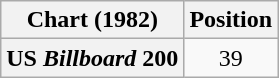<table class="wikitable sortable plainrowheaders">
<tr>
<th scope="col">Chart (1982)</th>
<th scope="col">Position</th>
</tr>
<tr>
<th scope="row"->US <em>Billboard</em> 200</th>
<td style="text-align:center;">39</td>
</tr>
</table>
